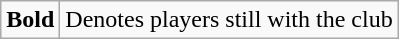<table class="wikitable">
<tr>
<td style="text-align:center"><strong>Bold</strong></td>
<td>Denotes players still with the club</td>
</tr>
</table>
